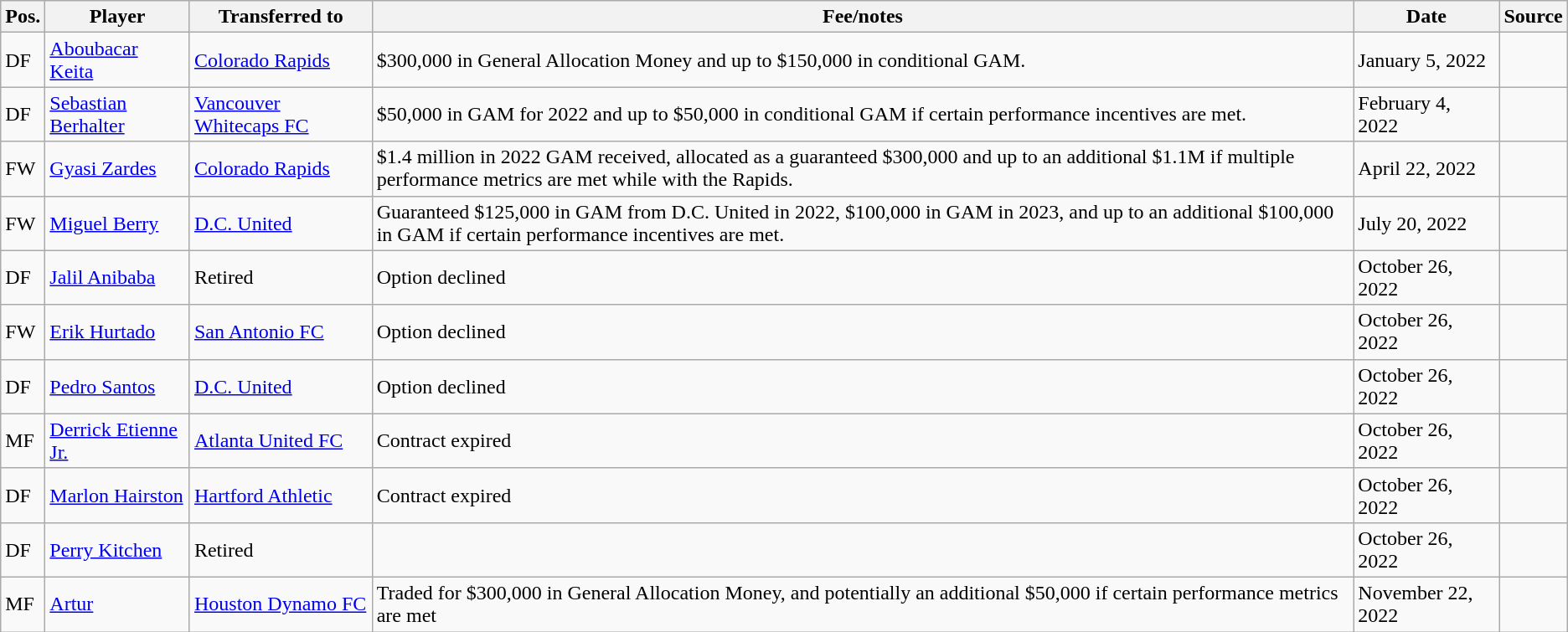<table class="wikitable sortable" style="text-align: left">
<tr>
<th><strong>Pos.</strong></th>
<th><strong>Player</strong></th>
<th><strong>Transferred to</strong></th>
<th><strong>Fee/notes</strong></th>
<th><strong>Date</strong></th>
<th><strong>Source</strong></th>
</tr>
<tr>
<td>DF</td>
<td> <a href='#'>Aboubacar Keita</a></td>
<td> <a href='#'>Colorado Rapids</a></td>
<td>$300,000 in General Allocation Money and up to $150,000 in conditional GAM.</td>
<td>January 5, 2022</td>
<td align=center></td>
</tr>
<tr>
<td>DF</td>
<td> <a href='#'>Sebastian Berhalter</a></td>
<td> <a href='#'>Vancouver Whitecaps FC</a></td>
<td>$50,000 in GAM for 2022 and up to $50,000 in conditional GAM if certain performance incentives are met.</td>
<td>February 4, 2022</td>
<td align=center></td>
</tr>
<tr>
<td>FW</td>
<td> <a href='#'>Gyasi Zardes</a></td>
<td> <a href='#'>Colorado Rapids</a></td>
<td>$1.4 million in 2022 GAM received, allocated as a guaranteed $300,000 and up to an additional $1.1M if multiple performance metrics are met while with the Rapids.</td>
<td>April 22, 2022</td>
<td align=center></td>
</tr>
<tr>
<td>FW</td>
<td> <a href='#'>Miguel Berry</a></td>
<td> <a href='#'>D.C. United</a></td>
<td>Guaranteed $125,000 in GAM from D.C. United in 2022, $100,000 in GAM in 2023, and up to an additional $100,000 in GAM if certain performance incentives are met.</td>
<td>July 20, 2022</td>
<td align=center></td>
</tr>
<tr>
<td>DF</td>
<td> <a href='#'>Jalil Anibaba</a></td>
<td>Retired</td>
<td>Option declined</td>
<td>October 26, 2022</td>
<td align=center></td>
</tr>
<tr>
<td>FW</td>
<td> <a href='#'>Erik Hurtado</a></td>
<td> <a href='#'>San Antonio FC</a></td>
<td>Option declined</td>
<td>October 26, 2022</td>
<td align=center></td>
</tr>
<tr>
<td>DF</td>
<td> <a href='#'>Pedro Santos</a></td>
<td> <a href='#'>D.C. United</a></td>
<td>Option declined</td>
<td>October 26, 2022</td>
<td align=center></td>
</tr>
<tr>
<td>MF</td>
<td> <a href='#'>Derrick Etienne Jr.</a></td>
<td> <a href='#'>Atlanta United FC</a></td>
<td>Contract expired</td>
<td>October 26, 2022</td>
<td align=center></td>
</tr>
<tr>
<td>DF</td>
<td> <a href='#'>Marlon Hairston</a></td>
<td> <a href='#'>Hartford Athletic</a></td>
<td>Contract expired</td>
<td>October 26, 2022</td>
<td align=center></td>
</tr>
<tr>
<td>DF</td>
<td> <a href='#'>Perry Kitchen</a></td>
<td>Retired</td>
<td></td>
<td>October 26, 2022</td>
<td align=center></td>
</tr>
<tr>
<td>MF</td>
<td> <a href='#'>Artur</a></td>
<td> <a href='#'>Houston Dynamo FC</a></td>
<td>Traded for $300,000 in General Allocation Money, and potentially an additional $50,000 if certain performance metrics are met</td>
<td>November 22, 2022</td>
<td align=center></td>
</tr>
</table>
